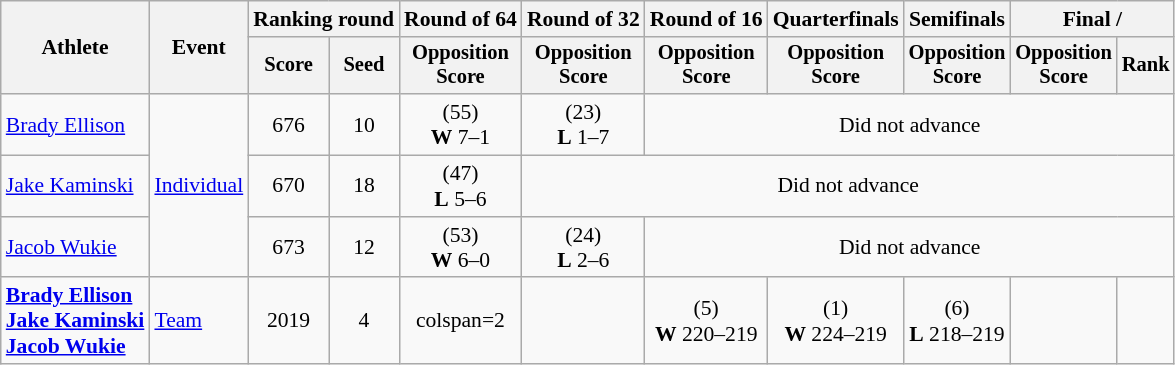<table class=wikitable style=font-size:90%;text-align:center>
<tr>
<th rowspan=2>Athlete</th>
<th rowspan=2>Event</th>
<th colspan=2>Ranking round</th>
<th>Round of 64</th>
<th>Round of 32</th>
<th>Round of 16</th>
<th>Quarterfinals</th>
<th>Semifinals</th>
<th colspan=2>Final / </th>
</tr>
<tr style=font-size:95%>
<th>Score</th>
<th>Seed</th>
<th>Opposition<br>Score</th>
<th>Opposition<br>Score</th>
<th>Opposition<br>Score</th>
<th>Opposition<br>Score</th>
<th>Opposition<br>Score</th>
<th>Opposition<br>Score</th>
<th>Rank</th>
</tr>
<tr>
<td align=left><a href='#'>Brady Ellison</a></td>
<td align=left rowspan=3><a href='#'>Individual</a></td>
<td>676</td>
<td>10</td>
<td> (55)<br><strong>W</strong> 7–1</td>
<td> (23)<br><strong>L</strong> 1–7</td>
<td colspan=5>Did not advance</td>
</tr>
<tr>
<td align=left><a href='#'>Jake Kaminski</a></td>
<td>670</td>
<td>18</td>
<td> (47)<br><strong>L</strong> 5–6</td>
<td colspan=6>Did not advance</td>
</tr>
<tr>
<td align=left><a href='#'>Jacob Wukie</a></td>
<td>673</td>
<td>12</td>
<td> (53)<br><strong>W</strong> 6–0</td>
<td> (24)<br><strong>L</strong> 2–6</td>
<td colspan=5>Did not advance</td>
</tr>
<tr>
<td align=left><strong><a href='#'>Brady Ellison</a><br><a href='#'>Jake Kaminski</a><br><a href='#'>Jacob Wukie</a></strong></td>
<td align=left><a href='#'>Team</a></td>
<td>2019</td>
<td>4</td>
<td>colspan=2 </td>
<td></td>
<td> (5)<br><strong>W</strong> 220–219</td>
<td> (1)<br><strong>W</strong> 224–219</td>
<td> (6)<br><strong>L</strong> 218–219</td>
<td></td>
</tr>
</table>
